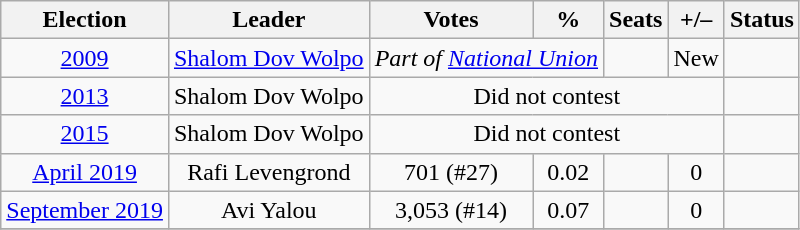<table class=wikitable style=text-align:center>
<tr>
<th>Election</th>
<th>Leader</th>
<th>Votes</th>
<th>%</th>
<th>Seats</th>
<th>+/–</th>
<th>Status</th>
</tr>
<tr>
<td><a href='#'>2009</a></td>
<td align=center><a href='#'>Shalom Dov Wolpo</a></td>
<td colspan=2><em>Part of <a href='#'>National Union</a></em></td>
<td></td>
<td>New</td>
<td></td>
</tr>
<tr>
<td><a href='#'>2013</a></td>
<td>Shalom Dov Wolpo</td>
<td colspan="4">Did not contest</td>
<td></td>
</tr>
<tr>
<td><a href='#'>2015</a></td>
<td>Shalom Dov Wolpo</td>
<td colspan="4">Did not contest</td>
<td></td>
</tr>
<tr>
<td><a href='#'>April 2019</a></td>
<td>Rafi Levengrond</td>
<td>701 (#27)</td>
<td>0.02</td>
<td></td>
<td> 0</td>
<td></td>
</tr>
<tr>
<td><a href='#'>September 2019</a></td>
<td>Avi Yalou</td>
<td>3,053 (#14)</td>
<td>0.07</td>
<td></td>
<td> 0</td>
<td></td>
</tr>
<tr>
</tr>
</table>
